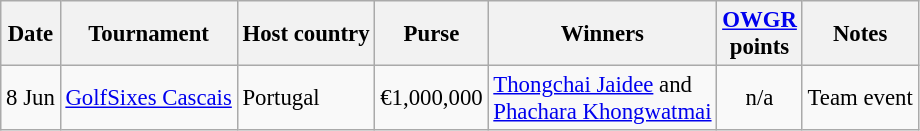<table class="wikitable" style="font-size:95%">
<tr>
<th>Date</th>
<th>Tournament</th>
<th>Host country</th>
<th>Purse</th>
<th>Winners</th>
<th><a href='#'>OWGR</a><br>points</th>
<th>Notes</th>
</tr>
<tr>
<td>8 Jun</td>
<td><a href='#'>GolfSixes Cascais</a></td>
<td>Portugal</td>
<td align=right>€1,000,000</td>
<td> <a href='#'>Thongchai Jaidee</a> and<br> <a href='#'>Phachara Khongwatmai</a></td>
<td align=center>n/a</td>
<td>Team event</td>
</tr>
</table>
